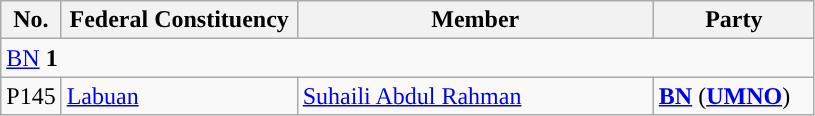<table class="wikitable sortable">
<tr>
<th style="width:30px;">No.</th>
<th style="width:150px;">Federal Constituency</th>
<th style="width:230px;">Member</th>
<th style="width:100px;">Party</th>
</tr>
<tr>
<td colspan="4"><a href='#'>BN</a> <strong>1</strong></td>
</tr>
<tr>
<td>P145</td>
<td><a href='#'>Labuan</a></td>
<td><a href='#'>Suhaili Abdul Rahman</a></td>
<td><strong><a href='#'>BN</a></strong> (<strong><a href='#'>UMNO</a></strong>)</td>
</tr>
</table>
